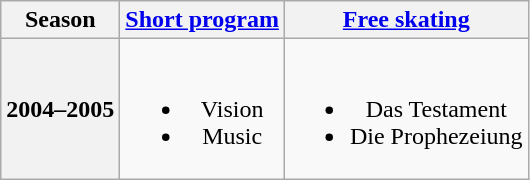<table class=wikitable style=text-align:center>
<tr>
<th>Season</th>
<th><a href='#'>Short program</a></th>
<th><a href='#'>Free skating</a></th>
</tr>
<tr>
<th>2004–2005 <br> </th>
<td><br><ul><li>Vision <br></li><li>Music <br></li></ul></td>
<td><br><ul><li>Das Testament <br></li><li>Die Prophezeiung <br></li></ul></td>
</tr>
</table>
